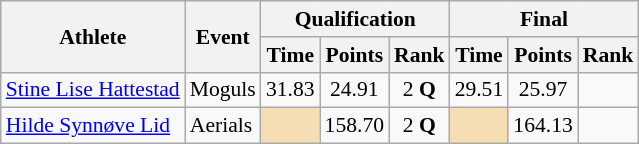<table class="wikitable" style="font-size:90%">
<tr>
<th rowspan="2">Athlete</th>
<th rowspan="2">Event</th>
<th colspan="3">Qualification</th>
<th colspan="3">Final</th>
</tr>
<tr>
<th>Time</th>
<th>Points</th>
<th>Rank</th>
<th>Time</th>
<th>Points</th>
<th>Rank</th>
</tr>
<tr>
<td><a href='#'>Stine Lise Hattestad</a></td>
<td>Moguls</td>
<td align="center">31.83</td>
<td align="center">24.91</td>
<td align="center">2 <strong>Q</strong></td>
<td align="center">29.51</td>
<td align="center">25.97</td>
<td align="center"></td>
</tr>
<tr>
<td><a href='#'>Hilde Synnøve Lid</a></td>
<td>Aerials</td>
<td bgcolor="wheat"></td>
<td align="center">158.70</td>
<td align="center">2 <strong>Q</strong></td>
<td bgcolor="wheat"></td>
<td align="center">164.13</td>
<td align="center"></td>
</tr>
</table>
